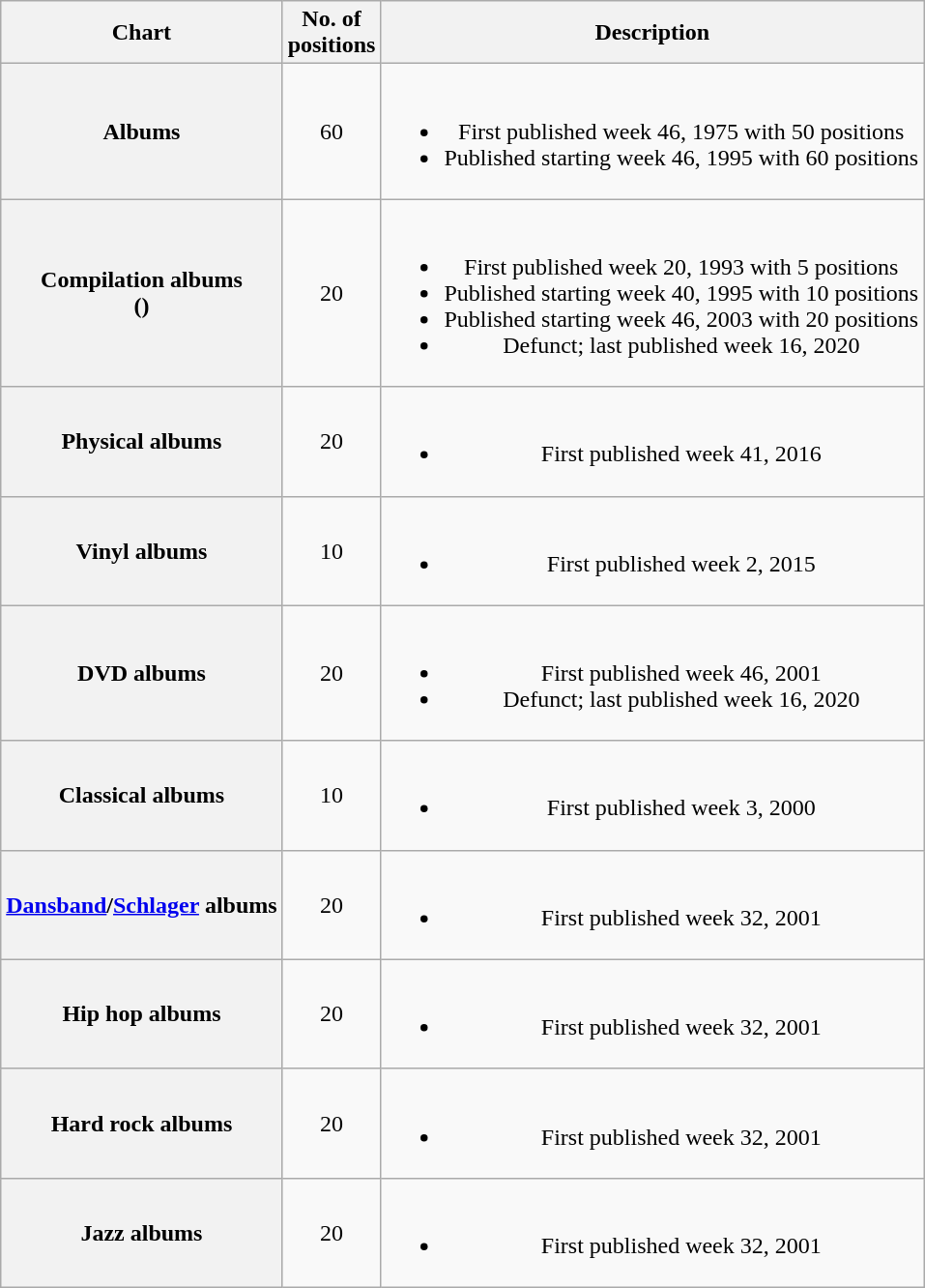<table class="wikitable sortable plainrowheaders" style="text-align:center">
<tr>
<th>Chart</th>
<th>No. of<br>positions</th>
<th class="unsortable">Description</th>
</tr>
<tr>
<th scope="row">Albums</th>
<td>60</td>
<td><br><ul><li>First published week 46, 1975 with 50 positions</li><li>Published starting week 46, 1995 with 60 positions</li></ul></td>
</tr>
<tr>
<th scope="row">Compilation albums<br>()</th>
<td>20</td>
<td><br><ul><li>First published week 20, 1993 with 5 positions</li><li>Published starting week 40, 1995 with 10 positions</li><li>Published starting week 46, 2003 with 20 positions</li><li>Defunct; last published week 16, 2020</li></ul></td>
</tr>
<tr>
<th scope="row">Physical albums</th>
<td>20</td>
<td><br><ul><li>First published week 41, 2016</li></ul></td>
</tr>
<tr>
<th scope="row">Vinyl albums</th>
<td>10</td>
<td><br><ul><li>First published week 2, 2015</li></ul></td>
</tr>
<tr>
<th scope="row">DVD albums</th>
<td>20</td>
<td><br><ul><li>First published week 46, 2001</li><li>Defunct; last published week 16, 2020</li></ul></td>
</tr>
<tr>
<th scope="row">Classical albums</th>
<td>10</td>
<td><br><ul><li>First published week 3, 2000</li></ul></td>
</tr>
<tr>
<th scope="row"><a href='#'>Dansband</a>/<a href='#'>Schlager</a> albums</th>
<td>20</td>
<td><br><ul><li>First published week 32, 2001</li></ul></td>
</tr>
<tr>
<th scope="row">Hip hop albums</th>
<td>20</td>
<td><br><ul><li>First published week 32, 2001</li></ul></td>
</tr>
<tr>
<th scope="row">Hard rock albums</th>
<td>20</td>
<td><br><ul><li>First published week 32, 2001</li></ul></td>
</tr>
<tr>
<th scope="row">Jazz albums</th>
<td>20</td>
<td><br><ul><li>First published week 32, 2001</li></ul></td>
</tr>
</table>
